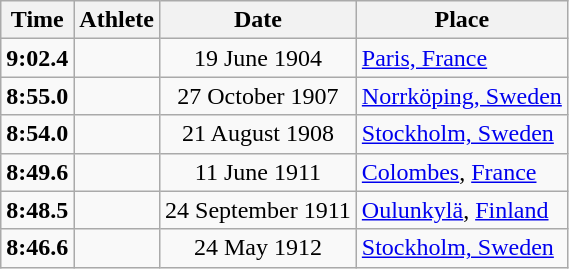<table class="wikitable">
<tr>
<th>Time</th>
<th>Athlete</th>
<th>Date</th>
<th>Place</th>
</tr>
<tr>
<td align="center"><strong>9:02.4</strong></td>
<td></td>
<td align="center">19 June 1904</td>
<td><a href='#'>Paris, France</a></td>
</tr>
<tr>
<td align="center"><strong>8:55.0</strong></td>
<td></td>
<td align="center">27 October 1907</td>
<td><a href='#'>Norrköping, Sweden</a></td>
</tr>
<tr>
<td align="center"><strong>8:54.0</strong></td>
<td></td>
<td align="center">21 August 1908</td>
<td><a href='#'>Stockholm, Sweden</a></td>
</tr>
<tr>
<td align="center"><strong>8:49.6</strong></td>
<td></td>
<td align="center">11 June 1911</td>
<td><a href='#'>Colombes</a>, <a href='#'>France</a></td>
</tr>
<tr>
<td align="center"><strong>8:48.5</strong></td>
<td></td>
<td align="center">24 September 1911</td>
<td><a href='#'>Oulunkylä</a>, <a href='#'>Finland</a></td>
</tr>
<tr>
<td align="center"><strong>8:46.6</strong></td>
<td></td>
<td align="center">24 May 1912</td>
<td><a href='#'>Stockholm, Sweden</a></td>
</tr>
</table>
